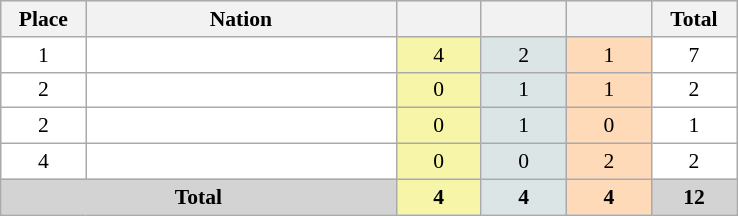<table class=wikitable style="border:1px solid #AAAAAA;font-size:90%">
<tr bgcolor="#EFEFEF">
<th width=50>Place</th>
<th width=200>Nation</th>
<th width=50></th>
<th width=50></th>
<th width=50></th>
<th width=50>Total</th>
</tr>
<tr align="center" valign="top" bgcolor="#FFFFFF">
<td>1</td>
<td align="left"></td>
<td style="background:#F7F6A8;">4</td>
<td style="background:#DCE5E5;">2</td>
<td style="background:#FFDAB9;">1</td>
<td>7</td>
</tr>
<tr align="center" valign="top" bgcolor="#FFFFFF">
<td>2</td>
<td align="left"></td>
<td style="background:#F7F6A8;">0</td>
<td style="background:#DCE5E5;">1</td>
<td style="background:#FFDAB9;">1</td>
<td>2</td>
</tr>
<tr align="center" valign="top" bgcolor="#FFFFFF">
<td>2</td>
<td align="left"></td>
<td style="background:#F7F6A8;">0</td>
<td style="background:#DCE5E5;">1</td>
<td style="background:#FFDAB9;">0</td>
<td>1</td>
</tr>
<tr align="center" valign="top" bgcolor="#FFFFFF">
<td>4</td>
<td align="left"></td>
<td style="background:#F7F6A8;">0</td>
<td style="background:#DCE5E5;">0</td>
<td style="background:#FFDAB9;">2</td>
<td>2</td>
</tr>
<tr align="center">
<td colspan="2" bgcolor=D3D3D3><strong>Total</strong></td>
<td style="background:#F7F6A8;"><strong>4</strong></td>
<td style="background:#DCE5E5;"><strong>4</strong></td>
<td style="background:#FFDAB9;"><strong>4</strong></td>
<td bgcolor=D3D3D3><strong>12</strong></td>
</tr>
</table>
